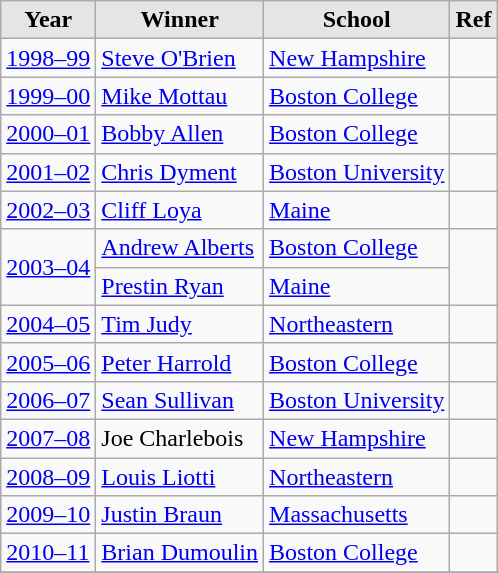<table class="wikitable sortable">
<tr>
<th style="background:#e5e5e5;">Year</th>
<th style="background:#e5e5e5;">Winner</th>
<th style="background:#e5e5e5;">School</th>
<th style="background:#e5e5e5;">Ref</th>
</tr>
<tr>
<td><a href='#'>1998–99</a></td>
<td><a href='#'>Steve O'Brien</a></td>
<td><a href='#'>New Hampshire</a></td>
<td></td>
</tr>
<tr>
<td><a href='#'>1999–00</a></td>
<td><a href='#'>Mike Mottau</a></td>
<td><a href='#'>Boston College</a></td>
<td></td>
</tr>
<tr>
<td><a href='#'>2000–01</a></td>
<td><a href='#'>Bobby Allen</a></td>
<td><a href='#'>Boston College</a></td>
<td></td>
</tr>
<tr>
<td><a href='#'>2001–02</a></td>
<td><a href='#'>Chris Dyment</a></td>
<td><a href='#'>Boston University</a></td>
<td></td>
</tr>
<tr>
<td><a href='#'>2002–03</a></td>
<td><a href='#'>Cliff Loya</a></td>
<td><a href='#'>Maine</a></td>
<td></td>
</tr>
<tr>
<td rowspan="2"><a href='#'>2003–04</a></td>
<td><a href='#'>Andrew Alberts</a></td>
<td><a href='#'>Boston College</a></td>
<td rowspan=2></td>
</tr>
<tr>
<td><a href='#'>Prestin Ryan</a></td>
<td><a href='#'>Maine</a></td>
</tr>
<tr>
<td><a href='#'>2004–05</a></td>
<td><a href='#'>Tim Judy</a></td>
<td><a href='#'>Northeastern</a></td>
<td></td>
</tr>
<tr>
<td><a href='#'>2005–06</a></td>
<td><a href='#'>Peter Harrold</a></td>
<td><a href='#'>Boston College</a></td>
<td></td>
</tr>
<tr>
<td><a href='#'>2006–07</a></td>
<td><a href='#'>Sean Sullivan</a></td>
<td><a href='#'>Boston University</a></td>
<td></td>
</tr>
<tr>
<td><a href='#'>2007–08</a></td>
<td>Joe Charlebois</td>
<td><a href='#'>New Hampshire</a></td>
<td></td>
</tr>
<tr>
<td><a href='#'>2008–09</a></td>
<td><a href='#'>Louis Liotti</a></td>
<td><a href='#'>Northeastern</a></td>
<td></td>
</tr>
<tr>
<td><a href='#'>2009–10</a></td>
<td><a href='#'>Justin Braun</a></td>
<td><a href='#'>Massachusetts</a></td>
<td></td>
</tr>
<tr>
<td><a href='#'>2010–11</a></td>
<td><a href='#'>Brian Dumoulin</a></td>
<td><a href='#'>Boston College</a></td>
<td></td>
</tr>
<tr>
</tr>
</table>
